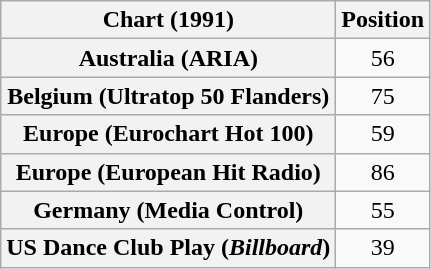<table class="wikitable sortable plainrowheaders" style="text-align:center">
<tr>
<th>Chart (1991)</th>
<th>Position</th>
</tr>
<tr>
<th scope="row">Australia (ARIA)</th>
<td>56</td>
</tr>
<tr>
<th scope="row">Belgium (Ultratop 50 Flanders)</th>
<td>75</td>
</tr>
<tr>
<th scope="row">Europe (Eurochart Hot 100)</th>
<td>59</td>
</tr>
<tr>
<th scope="row">Europe (European Hit Radio)</th>
<td>86</td>
</tr>
<tr>
<th scope="row">Germany (Media Control)</th>
<td>55</td>
</tr>
<tr>
<th scope="row">US Dance Club Play (<em>Billboard</em>)</th>
<td>39</td>
</tr>
</table>
